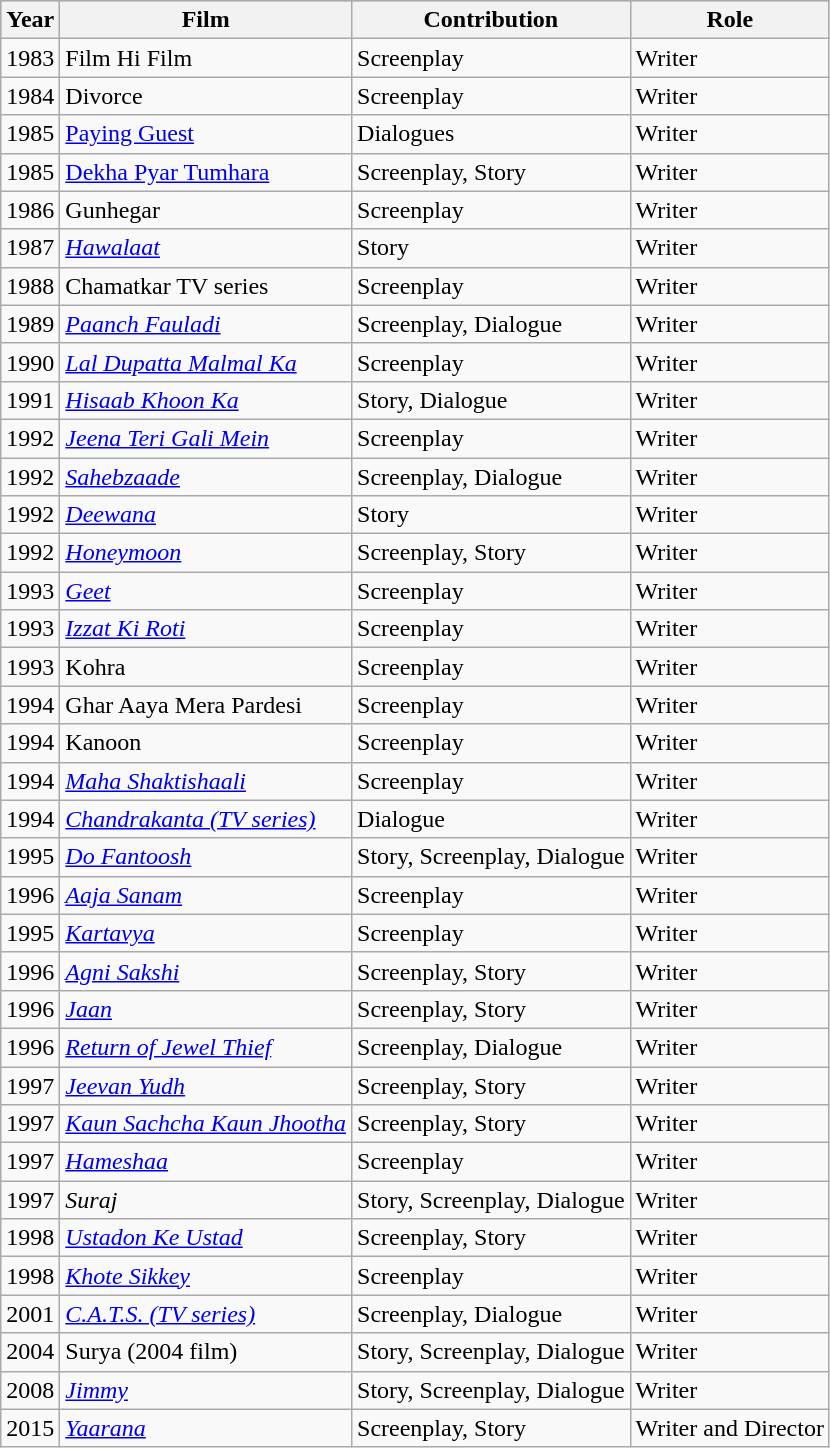<table class="wikitable">
<tr style="background:#b0c4de; text-align:center;">
<th>Year</th>
<th>Film</th>
<th>Contribution</th>
<th>Role</th>
</tr>
<tr>
<td>1983</td>
<td>Film Hi Film</td>
<td>Screenplay</td>
<td>Writer</td>
</tr>
<tr>
<td>1984</td>
<td>Divorce</td>
<td>Screenplay</td>
<td>Writer</td>
</tr>
<tr>
<td>1985</td>
<td><a href='#'>Paying Guest</a></td>
<td>Dialogues</td>
<td>Writer</td>
</tr>
<tr>
<td>1985</td>
<td><a href='#'>Dekha Pyar Tumhara</a></td>
<td>Screenplay, Story</td>
<td>Writer</td>
</tr>
<tr>
<td>1986</td>
<td>Gunhegar</td>
<td>Screenplay</td>
<td>Writer</td>
</tr>
<tr>
<td>1987</td>
<td><em><a href='#'>Hawalaat</a></em></td>
<td>Story</td>
<td>Writer</td>
</tr>
<tr>
<td>1988</td>
<td>Chamatkar TV series</td>
<td>Screenplay</td>
<td>Writer</td>
</tr>
<tr>
<td>1989</td>
<td><em><a href='#'>Paanch Fauladi</a></em></td>
<td>Screenplay, Dialogue</td>
<td>Writer</td>
</tr>
<tr>
<td>1990</td>
<td><em><a href='#'>Lal Dupatta Malmal Ka</a></em></td>
<td>Screenplay</td>
<td>Writer</td>
</tr>
<tr>
<td>1991</td>
<td><em><a href='#'>Hisaab Khoon Ka</a></em></td>
<td>Story, Dialogue</td>
<td>Writer</td>
</tr>
<tr>
<td>1992</td>
<td><em><a href='#'>Jeena Teri Gali Mein</a></em></td>
<td>Screenplay</td>
<td>Writer</td>
</tr>
<tr>
<td>1992</td>
<td><em><a href='#'>Sahebzaade</a></em></td>
<td>Screenplay, Dialogue</td>
<td>Writer</td>
</tr>
<tr>
<td>1992</td>
<td><em><a href='#'>Deewana</a></em></td>
<td>Story</td>
<td>Writer</td>
</tr>
<tr>
<td>1992</td>
<td><em><a href='#'>Honeymoon</a></em></td>
<td>Screenplay, Story</td>
<td>Writer</td>
</tr>
<tr>
<td>1993</td>
<td><em><a href='#'>Geet</a></em></td>
<td>Screenplay</td>
<td>Writer</td>
</tr>
<tr>
<td>1993</td>
<td><em><a href='#'>Izzat Ki Roti</a></em></td>
<td>Screenplay</td>
<td>Writer</td>
</tr>
<tr>
<td>1993</td>
<td>Kohra</td>
<td>Screenplay</td>
<td>Writer</td>
</tr>
<tr>
<td>1994</td>
<td>Ghar Aaya Mera Pardesi</td>
<td>Screenplay</td>
<td>Writer</td>
</tr>
<tr>
<td>1994</td>
<td>Kanoon</td>
<td>Screenplay</td>
<td>Writer</td>
</tr>
<tr>
<td>1994</td>
<td><em><a href='#'>Maha Shaktishaali</a></em></td>
<td>Screenplay</td>
<td>Writer</td>
</tr>
<tr>
<td>1994</td>
<td><em><a href='#'>Chandrakanta (TV series)</a></em></td>
<td>Dialogue</td>
<td>Writer</td>
</tr>
<tr>
<td>1995</td>
<td><em><a href='#'>Do Fantoosh</a></em></td>
<td>Story, Screenplay, Dialogue</td>
<td>Writer</td>
</tr>
<tr>
<td>1996</td>
<td><em><a href='#'>Aaja Sanam</a></em></td>
<td>Screenplay</td>
<td>Writer</td>
</tr>
<tr>
<td>1995</td>
<td><em><a href='#'>Kartavya</a></em></td>
<td>Screenplay</td>
<td>Writer</td>
</tr>
<tr>
<td>1996</td>
<td><em><a href='#'>Agni Sakshi</a></em></td>
<td>Screenplay, Story</td>
<td>Writer</td>
</tr>
<tr>
<td>1996</td>
<td><em><a href='#'>Jaan</a></em></td>
<td>Screenplay, Story</td>
<td>Writer</td>
</tr>
<tr>
<td>1996</td>
<td><em><a href='#'>Return of Jewel Thief</a></em></td>
<td>Screenplay, Dialogue</td>
<td>Writer</td>
</tr>
<tr>
<td>1997</td>
<td><em><a href='#'>Jeevan Yudh</a></em></td>
<td>Screenplay, Story</td>
<td>Writer</td>
</tr>
<tr>
<td>1997</td>
<td><em><a href='#'>Kaun Sachcha Kaun Jhootha</a></em></td>
<td>Screenplay, Story</td>
<td>Writer</td>
</tr>
<tr>
<td>1997</td>
<td><em><a href='#'>Hameshaa</a></em></td>
<td>Screenplay</td>
<td>Writer</td>
</tr>
<tr>
<td>1997</td>
<td><em>Suraj</em></td>
<td>Story, Screenplay, Dialogue</td>
<td>Writer</td>
</tr>
<tr>
<td>1998</td>
<td><em><a href='#'>Ustadon Ke Ustad</a></em></td>
<td>Screenplay, Story</td>
<td>Writer</td>
</tr>
<tr>
<td>1998</td>
<td><em><a href='#'>Khote Sikkey </a></em></td>
<td>Screenplay</td>
<td>Writer</td>
</tr>
<tr>
<td>2001</td>
<td><em><a href='#'>C.A.T.S. (TV series) </a></em></td>
<td>Screenplay, Dialogue</td>
<td>Writer</td>
</tr>
<tr>
<td>2004</td>
<td>Surya (2004 film)</td>
<td>Story, Screenplay, Dialogue</td>
<td>Writer</td>
</tr>
<tr>
<td>2008</td>
<td><em><a href='#'>Jimmy</a></em></td>
<td>Story, Screenplay, Dialogue</td>
<td>Writer</td>
</tr>
<tr>
<td>2015</td>
<td><em><a href='#'>Yaarana</a></em></td>
<td>Screenplay, Story</td>
<td>Writer and Director</td>
</tr>
</table>
